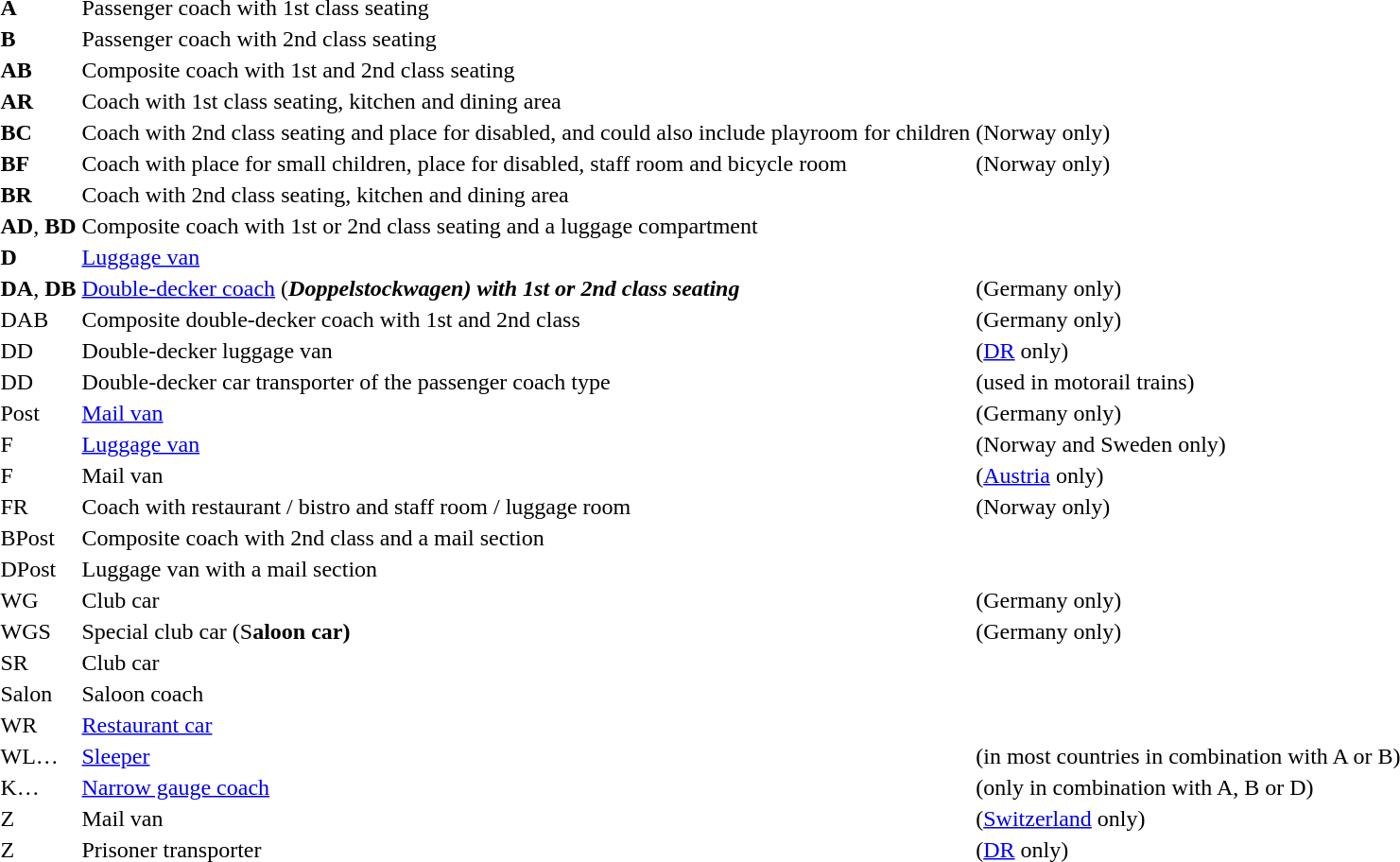<table>
<tr>
<td><strong>A</strong></td>
<td>Passenger coach with 1st class seating</td>
</tr>
<tr ---->
<td><strong>B</strong></td>
<td>Passenger coach with 2nd class seating</td>
</tr>
<tr ---->
<td><strong>AB</strong></td>
<td>Composite coach with 1st and 2nd class seating</td>
</tr>
<tr ---->
<td><strong>AR</strong></td>
<td>Coach with 1st class seating, kitchen and dining area</td>
</tr>
<tr ---->
<td><strong>BC</strong></td>
<td>Coach with 2nd class seating and place for disabled, and could also include playroom for children</td>
<td>(Norway only)</td>
</tr>
<tr ---->
<td><strong>BF</strong></td>
<td>Coach with place for small children, place for disabled, staff room and bicycle room</td>
<td>(Norway only)</td>
</tr>
<tr ---->
<td><strong>BR</strong></td>
<td>Coach with 2nd class seating, kitchen and dining area</td>
</tr>
<tr ---->
<td><strong>AD</strong>, <strong>BD</strong></td>
<td>Composite coach with 1st or 2nd class seating and a luggage compartment</td>
</tr>
<tr>
<td><strong>D</strong></td>
<td><a href='#'>Luggage van</a></td>
</tr>
<tr>
<td><strong>DA</strong>, <strong>DB</strong></td>
<td><a href='#'>Double-decker coach</a> (<strong><em>D<strong>oppelstockwagen<em>) with 1st or 2nd class seating</td>
<td>(Germany only)</td>
</tr>
<tr ---->
<td></strong>DAB<strong></td>
<td>Composite double-decker coach with 1st and 2nd class</td>
<td>(Germany only)</td>
</tr>
<tr ---->
<td></strong>DD<strong></td>
<td>Double-decker luggage van</td>
<td>(<a href='#'>DR</a> only)</td>
</tr>
<tr ---->
<td></strong>DD<strong></td>
<td>Double-decker car transporter of the passenger coach type</td>
<td>(used in motorail trains)</td>
</tr>
<tr ---->
<td></strong>Post<strong></td>
<td><a href='#'>Mail van</a></td>
<td>(Germany only)</td>
</tr>
<tr ---->
<td></strong>F<strong></td>
<td><a href='#'>Luggage van</a></td>
<td>(Norway and Sweden only)</td>
</tr>
<tr ---->
<td></strong>F<strong></td>
<td>Mail van</td>
<td>(<a href='#'>Austria</a> only)</td>
</tr>
<tr ---->
<td></strong>FR<strong></td>
<td>Coach with restaurant / bistro and staff room / luggage room</td>
<td>(Norway only)</td>
</tr>
<tr ---->
<td></strong>BPost<strong></td>
<td>Composite coach with 2nd class and a mail section</td>
</tr>
<tr ---->
<td></strong>DPost<strong></td>
<td>Luggage van with a mail section</td>
</tr>
<tr ---->
<td></strong>WG<strong></td>
<td>Club car</td>
<td>(Germany only)</td>
</tr>
<tr ---->
<td></strong>WGS<strong></td>
<td>Special club car (</strong>S<strong>aloon car)</td>
<td>(Germany only)</td>
</tr>
<tr ---->
<td></strong>SR<strong></td>
<td>Club car</td>
</tr>
<tr ---->
<td></strong>Salon<strong></td>
<td>Saloon coach</td>
</tr>
<tr ---->
<td></strong>WR<strong></td>
<td><a href='#'>Restaurant car</a></td>
</tr>
<tr ---->
<td></strong>WL…<strong></td>
<td><a href='#'>Sleeper</a></td>
<td>(in most countries in combination with A or B)</td>
</tr>
<tr ---->
<td></strong>K…<strong></td>
<td><a href='#'>Narrow gauge coach</a></td>
<td>(only in combination with A, B or D)</td>
</tr>
<tr ---->
<td></strong>Z<strong></td>
<td>Mail van</td>
<td>(<a href='#'>Switzerland</a> only)</td>
</tr>
<tr ---->
<td></strong>Z<strong></td>
<td>Prisoner transporter</td>
<td>(<a href='#'>DR</a> only)</td>
</tr>
</table>
